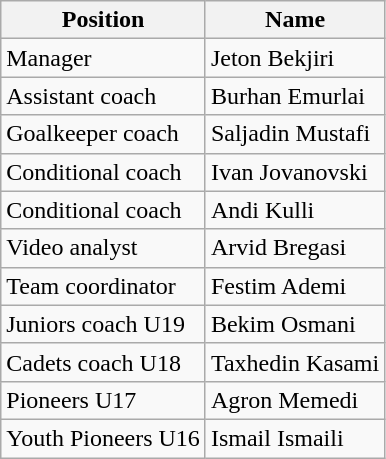<table class="wikitable">
<tr>
<th>Position</th>
<th>Name</th>
</tr>
<tr>
<td>Manager</td>
<td>Jeton Bekjiri</td>
</tr>
<tr>
<td>Assistant coach</td>
<td>Burhan Emurlai</td>
</tr>
<tr>
<td>Goalkeeper coach</td>
<td>Saljadin Mustafi</td>
</tr>
<tr>
<td>Conditional coach</td>
<td>Ivan Jovanovski</td>
</tr>
<tr>
<td>Conditional coach</td>
<td>Andi Kulli</td>
</tr>
<tr>
<td>Video analyst</td>
<td>Arvid Bregasi</td>
</tr>
<tr>
<td>Team coordinator</td>
<td>Festim Ademi</td>
</tr>
<tr>
<td>Juniors coach U19</td>
<td>Bekim Osmani</td>
</tr>
<tr>
<td>Cadets coach U18</td>
<td>Taxhedin Kasami</td>
</tr>
<tr>
<td>Pioneers U17</td>
<td>Agron Memedi</td>
</tr>
<tr>
<td>Youth Pioneers U16</td>
<td>Ismail Ismaili</td>
</tr>
</table>
